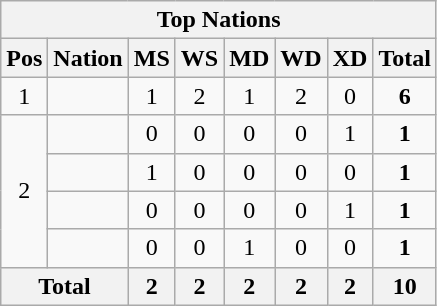<table class="wikitable" style="text-align:center">
<tr>
<th colspan="10">Top Nations</th>
</tr>
<tr>
<th>Pos</th>
<th>Nation</th>
<th>MS</th>
<th>WS</th>
<th>MD</th>
<th>WD</th>
<th>XD</th>
<th>Total</th>
</tr>
<tr>
<td>1</td>
<td align="left"></td>
<td>1</td>
<td>2</td>
<td>1</td>
<td>2</td>
<td>0</td>
<td><strong>6</strong></td>
</tr>
<tr>
<td rowspan=4>2</td>
<td align="left"></td>
<td>0</td>
<td>0</td>
<td>0</td>
<td>0</td>
<td>1</td>
<td><strong>1</strong></td>
</tr>
<tr>
<td align="left"></td>
<td>1</td>
<td>0</td>
<td>0</td>
<td>0</td>
<td>0</td>
<td><strong>1</strong></td>
</tr>
<tr>
<td align="left"></td>
<td>0</td>
<td>0</td>
<td>0</td>
<td>0</td>
<td>1</td>
<td><strong>1</strong></td>
</tr>
<tr>
<td align="left"></td>
<td>0</td>
<td>0</td>
<td>1</td>
<td>0</td>
<td>0</td>
<td><strong>1</strong></td>
</tr>
<tr>
<th colspan="2">Total</th>
<th>2</th>
<th>2</th>
<th>2</th>
<th>2</th>
<th>2</th>
<th>10</th>
</tr>
</table>
